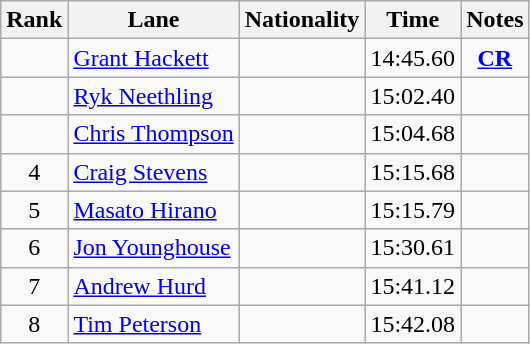<table class="wikitable sortable" style="text-align:center">
<tr>
<th>Rank</th>
<th>Lane</th>
<th>Nationality</th>
<th>Time</th>
<th>Notes</th>
</tr>
<tr>
<td></td>
<td align=left><a href='#'>Grant Hackett</a></td>
<td align=left></td>
<td>14:45.60</td>
<td><strong><a href='#'>CR</a></strong></td>
</tr>
<tr>
<td></td>
<td align=left><a href='#'>Ryk Neethling</a></td>
<td align=left></td>
<td>15:02.40</td>
<td></td>
</tr>
<tr>
<td></td>
<td align=left><a href='#'>Chris Thompson</a></td>
<td align=left></td>
<td>15:04.68</td>
<td></td>
</tr>
<tr>
<td>4</td>
<td align=left><a href='#'>Craig Stevens</a></td>
<td align=left></td>
<td>15:15.68</td>
<td></td>
</tr>
<tr>
<td>5</td>
<td align=left><a href='#'>Masato Hirano</a></td>
<td align=left></td>
<td>15:15.79</td>
<td></td>
</tr>
<tr>
<td>6</td>
<td align=left><a href='#'>Jon Younghouse</a></td>
<td align=left></td>
<td>15:30.61</td>
<td></td>
</tr>
<tr>
<td>7</td>
<td align=left><a href='#'>Andrew Hurd</a></td>
<td align=left></td>
<td>15:41.12</td>
<td></td>
</tr>
<tr>
<td>8</td>
<td align=left><a href='#'>Tim Peterson</a></td>
<td align=left></td>
<td>15:42.08</td>
<td></td>
</tr>
</table>
